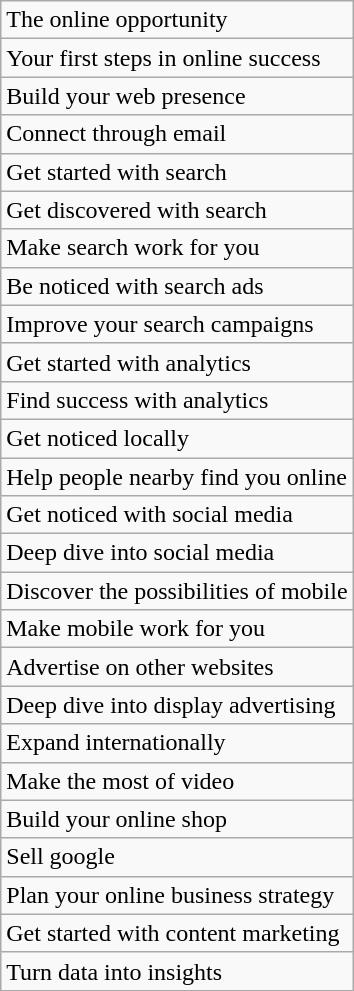<table class="wikitable">
<tr>
<td>The online opportunity</td>
</tr>
<tr>
<td>Your first steps in online success</td>
</tr>
<tr>
<td>Build your web presence</td>
</tr>
<tr>
<td>Connect through email</td>
</tr>
<tr>
<td>Get started with search</td>
</tr>
<tr>
<td>Get discovered with search</td>
</tr>
<tr>
<td>Make search work for you</td>
</tr>
<tr>
<td>Be noticed with search ads</td>
</tr>
<tr>
<td>Improve your search campaigns</td>
</tr>
<tr>
<td>Get started with analytics</td>
</tr>
<tr>
<td>Find success with analytics</td>
</tr>
<tr>
<td>Get noticed locally</td>
</tr>
<tr>
<td>Help people nearby find you online</td>
</tr>
<tr>
<td>Get noticed with social media</td>
</tr>
<tr>
<td>Deep dive into social media</td>
</tr>
<tr>
<td>Discover the possibilities of mobile</td>
</tr>
<tr>
<td>Make mobile work for you</td>
</tr>
<tr>
<td>Advertise on other websites</td>
</tr>
<tr>
<td>Deep dive into display advertising</td>
</tr>
<tr>
<td>Expand internationally</td>
</tr>
<tr>
<td>Make the most of video</td>
</tr>
<tr>
<td>Build your online shop</td>
</tr>
<tr>
<td>Sell google</td>
</tr>
<tr>
<td>Plan your online business strategy</td>
</tr>
<tr>
<td>Get started with content marketing</td>
</tr>
<tr>
<td>Turn data into insights</td>
</tr>
</table>
